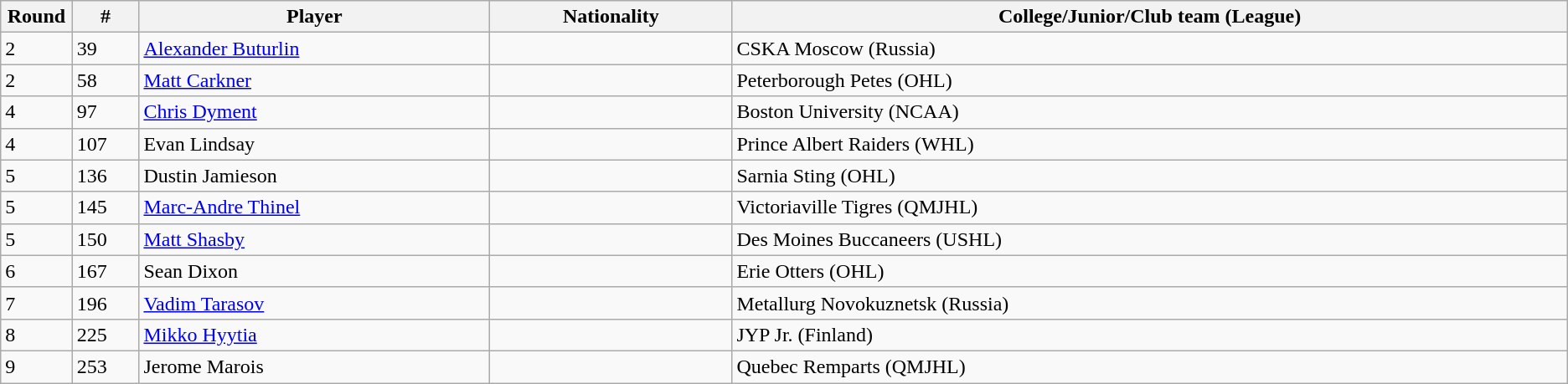<table class="wikitable">
<tr align="center">
<th bgcolor="#DDDDFF" width="4.0%">Round</th>
<th bgcolor="#DDDDFF" width="4.0%">#</th>
<th bgcolor="#DDDDFF" width="21.0%">Player</th>
<th bgcolor="#DDDDFF" width="14.5%">Nationality</th>
<th bgcolor="#DDDDFF" width="50.0%">College/Junior/Club team (League)</th>
</tr>
<tr>
<td>2</td>
<td>39</td>
<td><a href='#'>Alexander Buturlin</a></td>
<td></td>
<td>CSKA Moscow (Russia)</td>
</tr>
<tr>
<td>2</td>
<td>58</td>
<td><a href='#'>Matt Carkner</a></td>
<td></td>
<td>Peterborough Petes (OHL)</td>
</tr>
<tr>
<td>4</td>
<td>97</td>
<td><a href='#'>Chris Dyment</a></td>
<td></td>
<td>Boston University (NCAA)</td>
</tr>
<tr>
<td>4</td>
<td>107</td>
<td>Evan Lindsay</td>
<td></td>
<td>Prince Albert Raiders (WHL)</td>
</tr>
<tr>
<td>5</td>
<td>136</td>
<td>Dustin Jamieson</td>
<td></td>
<td>Sarnia Sting (OHL)</td>
</tr>
<tr>
<td>5</td>
<td>145</td>
<td><a href='#'>Marc-Andre Thinel</a></td>
<td></td>
<td>Victoriaville Tigres (QMJHL)</td>
</tr>
<tr>
<td>5</td>
<td>150</td>
<td><a href='#'>Matt Shasby</a></td>
<td></td>
<td>Des Moines Buccaneers (USHL)</td>
</tr>
<tr>
<td>6</td>
<td>167</td>
<td>Sean Dixon</td>
<td></td>
<td>Erie Otters (OHL)</td>
</tr>
<tr>
<td>7</td>
<td>196</td>
<td><a href='#'>Vadim Tarasov</a></td>
<td></td>
<td>Metallurg Novokuznetsk (Russia)</td>
</tr>
<tr>
<td>8</td>
<td>225</td>
<td><a href='#'>Mikko Hyytia</a></td>
<td></td>
<td>JYP Jr. (Finland)</td>
</tr>
<tr>
<td>9</td>
<td>253</td>
<td>Jerome Marois</td>
<td></td>
<td>Quebec Remparts (QMJHL)</td>
</tr>
</table>
